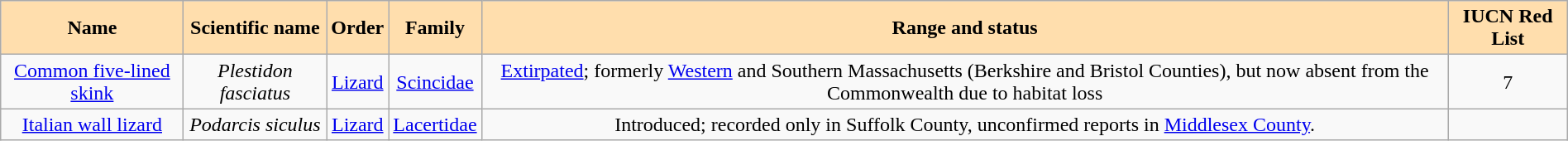<table class="sortable wikitable" style="margin:1em auto; text-align:center;">
<tr>
<th style=background:navajowhite>Name</th>
<th style=background:navajowhite>Scientific name</th>
<th style=background:navajowhite>Order</th>
<th style=background:navajowhite>Family</th>
<th style=background:navajowhite>Range and status</th>
<th style=background:navajowhite>IUCN Red List</th>
</tr>
<tr>
<td><a href='#'>Common five-lined skink</a><br></td>
<td><em>Plestidon fasciatus</em></td>
<td><a href='#'>Lizard</a></td>
<td><a href='#'>Scincidae</a></td>
<td><a href='#'>Extirpated</a>; formerly <a href='#'>Western</a> and Southern Massachusetts (Berkshire and Bristol Counties), but now absent from the Commonwealth due to habitat loss</td>
<td><div>7</div></td>
</tr>
<tr>
<td><a href='#'>Italian wall lizard</a></td>
<td><em>Podarcis siculus</em></td>
<td><a href='#'>Lizard</a></td>
<td><a href='#'>Lacertidae</a></td>
<td>Introduced; recorded only in Suffolk County, unconfirmed reports in <a href='#'>Middlesex County</a>.</td>
<td></td>
</tr>
</table>
